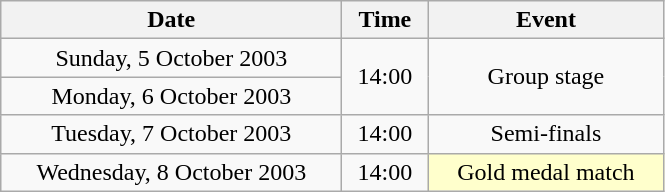<table class = "wikitable" style="text-align:center;">
<tr>
<th width=220>Date</th>
<th width=50>Time</th>
<th width=150>Event</th>
</tr>
<tr>
<td>Sunday, 5 October 2003</td>
<td rowspan="2">14:00</td>
<td rowspan="2">Group stage</td>
</tr>
<tr>
<td>Monday, 6 October 2003</td>
</tr>
<tr>
<td>Tuesday, 7 October 2003</td>
<td>14:00</td>
<td>Semi-finals</td>
</tr>
<tr>
<td>Wednesday, 8 October 2003</td>
<td>14:00</td>
<td bgcolor="ffffcc">Gold medal match</td>
</tr>
</table>
